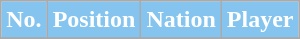<table class="wikitable sortable">
<tr>
<th style="background:#84C4EE; color:white;" scope="col">No.</th>
<th style="background:#84C4EE; color:white;" scope="col">Position</th>
<th style="background:#84C4EE; color:white;" scope="col">Nation</th>
<th style="background:#84C4EE; color:white;" scope="col">Player</th>
</tr>
<tr>
</tr>
</table>
